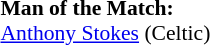<table style="width:100%; font-size:90%;">
<tr>
<td><br><strong>Man of the Match:</strong>
<br> <a href='#'>Anthony Stokes</a> (Celtic)</td>
</tr>
</table>
